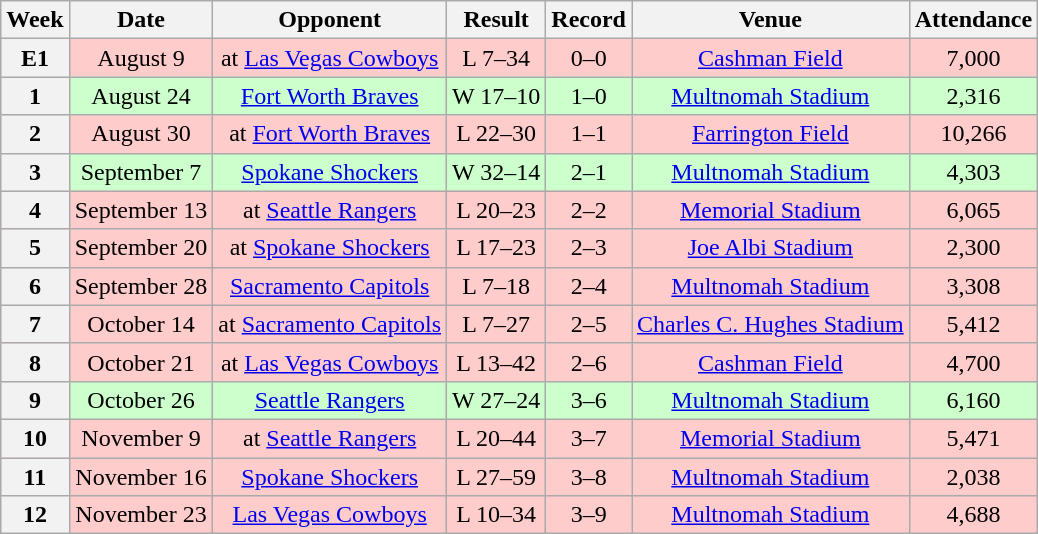<table class="wikitable" style="text-align:center">
<tr>
<th>Week</th>
<th>Date</th>
<th>Opponent</th>
<th>Result</th>
<th>Record</th>
<th>Venue</th>
<th>Attendance</th>
</tr>
<tr style="background:#fcc">
<th>E1</th>
<td>August 9</td>
<td>at <a href='#'>Las Vegas Cowboys</a></td>
<td>L 7–34</td>
<td>0–0</td>
<td><a href='#'>Cashman Field</a></td>
<td>7,000</td>
</tr>
<tr style="background:#cfc">
<th>1</th>
<td>August 24</td>
<td><a href='#'>Fort Worth Braves</a></td>
<td>W 17–10</td>
<td>1–0</td>
<td><a href='#'>Multnomah Stadium</a></td>
<td>2,316</td>
</tr>
<tr style="background:#fcc">
<th>2</th>
<td>August 30</td>
<td>at <a href='#'>Fort Worth Braves</a></td>
<td>L 22–30</td>
<td>1–1</td>
<td><a href='#'>Farrington Field</a></td>
<td>10,266</td>
</tr>
<tr style="background:#cfc">
<th>3</th>
<td>September 7</td>
<td><a href='#'>Spokane Shockers</a></td>
<td>W 32–14</td>
<td>2–1</td>
<td><a href='#'>Multnomah Stadium</a></td>
<td>4,303</td>
</tr>
<tr style="background:#fcc">
<th>4</th>
<td>September 13</td>
<td>at <a href='#'>Seattle Rangers</a></td>
<td>L 20–23</td>
<td>2–2</td>
<td><a href='#'>Memorial Stadium</a></td>
<td>6,065</td>
</tr>
<tr style="background:#fcc">
<th>5</th>
<td>September 20</td>
<td>at <a href='#'>Spokane Shockers</a></td>
<td>L 17–23</td>
<td>2–3</td>
<td><a href='#'>Joe Albi Stadium</a></td>
<td>2,300</td>
</tr>
<tr style="background:#fcc">
<th>6</th>
<td>September 28</td>
<td><a href='#'>Sacramento Capitols</a></td>
<td>L 7–18</td>
<td>2–4</td>
<td><a href='#'>Multnomah Stadium</a></td>
<td>3,308</td>
</tr>
<tr style="background:#fcc">
<th>7</th>
<td>October 14</td>
<td>at <a href='#'>Sacramento Capitols</a></td>
<td>L 7–27</td>
<td>2–5</td>
<td><a href='#'>Charles C. Hughes Stadium</a></td>
<td>5,412</td>
</tr>
<tr style="background:#fcc">
<th>8</th>
<td>October 21</td>
<td>at <a href='#'>Las Vegas Cowboys</a></td>
<td>L 13–42</td>
<td>2–6</td>
<td><a href='#'>Cashman Field</a></td>
<td>4,700</td>
</tr>
<tr style="background:#cfc">
<th>9</th>
<td>October 26</td>
<td><a href='#'>Seattle Rangers</a></td>
<td>W 27–24</td>
<td>3–6</td>
<td><a href='#'>Multnomah Stadium</a></td>
<td>6,160</td>
</tr>
<tr style="background:#fcc">
<th>10</th>
<td>November 9</td>
<td>at <a href='#'>Seattle Rangers</a></td>
<td>L 20–44</td>
<td>3–7</td>
<td><a href='#'>Memorial Stadium</a></td>
<td>5,471</td>
</tr>
<tr style="background:#fcc">
<th>11</th>
<td>November 16</td>
<td><a href='#'>Spokane Shockers</a></td>
<td>L 27–59</td>
<td>3–8</td>
<td><a href='#'>Multnomah Stadium</a></td>
<td>2,038</td>
</tr>
<tr style="background:#fcc">
<th>12</th>
<td>November 23</td>
<td><a href='#'>Las Vegas Cowboys</a></td>
<td>L 10–34</td>
<td>3–9</td>
<td><a href='#'>Multnomah Stadium</a></td>
<td>4,688</td>
</tr>
</table>
